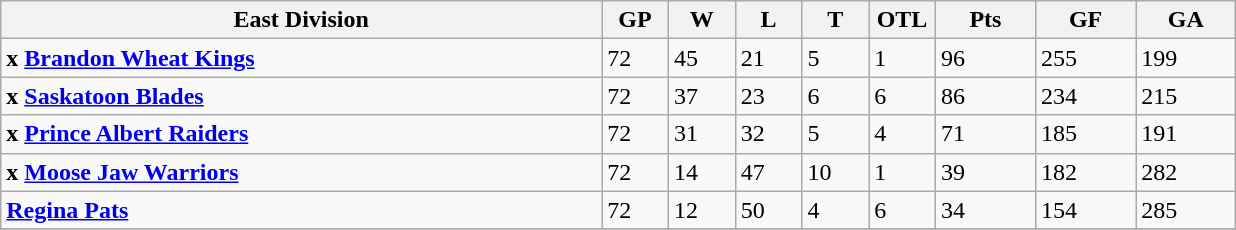<table class="wikitable">
<tr>
<th width="45%">East Division</th>
<th width="5%">GP</th>
<th width="5%">W</th>
<th width="5%">L</th>
<th width="5%">T</th>
<th width="5%">OTL</th>
<th width="7.5%">Pts</th>
<th width="7.5%">GF</th>
<th width="7.5%">GA</th>
</tr>
<tr>
<td><strong>x <a href='#'>Brandon Wheat Kings</a></strong></td>
<td>72</td>
<td>45</td>
<td>21</td>
<td>5</td>
<td>1</td>
<td>96</td>
<td>255</td>
<td>199</td>
</tr>
<tr>
<td><strong>x <a href='#'>Saskatoon Blades</a></strong></td>
<td>72</td>
<td>37</td>
<td>23</td>
<td>6</td>
<td>6</td>
<td>86</td>
<td>234</td>
<td>215</td>
</tr>
<tr>
<td><strong>x <a href='#'>Prince Albert Raiders</a></strong></td>
<td>72</td>
<td>31</td>
<td>32</td>
<td>5</td>
<td>4</td>
<td>71</td>
<td>185</td>
<td>191</td>
</tr>
<tr>
<td><strong>x <a href='#'>Moose Jaw Warriors</a></strong></td>
<td>72</td>
<td>14</td>
<td>47</td>
<td>10</td>
<td>1</td>
<td>39</td>
<td>182</td>
<td>282</td>
</tr>
<tr>
<td><strong><a href='#'>Regina Pats</a></strong></td>
<td>72</td>
<td>12</td>
<td>50</td>
<td>4</td>
<td>6</td>
<td>34</td>
<td>154</td>
<td>285</td>
</tr>
<tr>
</tr>
</table>
